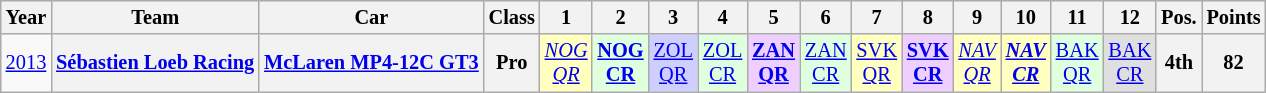<table class="wikitable" style="text-align:center; font-size:85%;">
<tr>
<th>Year</th>
<th>Team</th>
<th>Car</th>
<th>Class</th>
<th>1</th>
<th>2</th>
<th>3</th>
<th>4</th>
<th>5</th>
<th>6</th>
<th>7</th>
<th>8</th>
<th>9</th>
<th>10</th>
<th>11</th>
<th>12</th>
<th>Pos.</th>
<th>Points</th>
</tr>
<tr>
<td><a href='#'>2013</a></td>
<th nowrap><a href='#'>Sébastien Loeb Racing</a></th>
<th nowrap><a href='#'>McLaren MP4-12C GT3</a></th>
<th>Pro</th>
<td style="background:#FFFFBF;"><em><a href='#'>NOG<br>QR</a></em><br></td>
<td style="background:#DFFFDF;"><strong><a href='#'>NOG<br>CR</a></strong><br></td>
<td style="background:#CFCFFF;"><a href='#'>ZOL<br>QR</a><br></td>
<td style="background:#DFFFDF;"><a href='#'>ZOL<br>CR</a><br></td>
<td style="background:#EFCFFF;"><strong><a href='#'>ZAN<br>QR</a></strong><br></td>
<td style="background:#DFFFDF;"><a href='#'>ZAN<br>CR</a><br></td>
<td style="background:#FFFFBF;"><a href='#'>SVK<br>QR</a><br></td>
<td style="background:#EFCFFF;"><strong><a href='#'>SVK<br>CR</a></strong><br></td>
<td style="background:#FFFFBF;"><em><a href='#'>NAV<br>QR</a></em><br></td>
<td style="background:#FFFFBF;"><strong><em><a href='#'>NAV<br>CR</a></em></strong><br></td>
<td style="background:#DFFFDF;"><a href='#'>BAK<br>QR</a><br></td>
<td style="background:#DFDFDF;"><a href='#'>BAK<br>CR</a><br></td>
<th>4th</th>
<th>82</th>
</tr>
</table>
